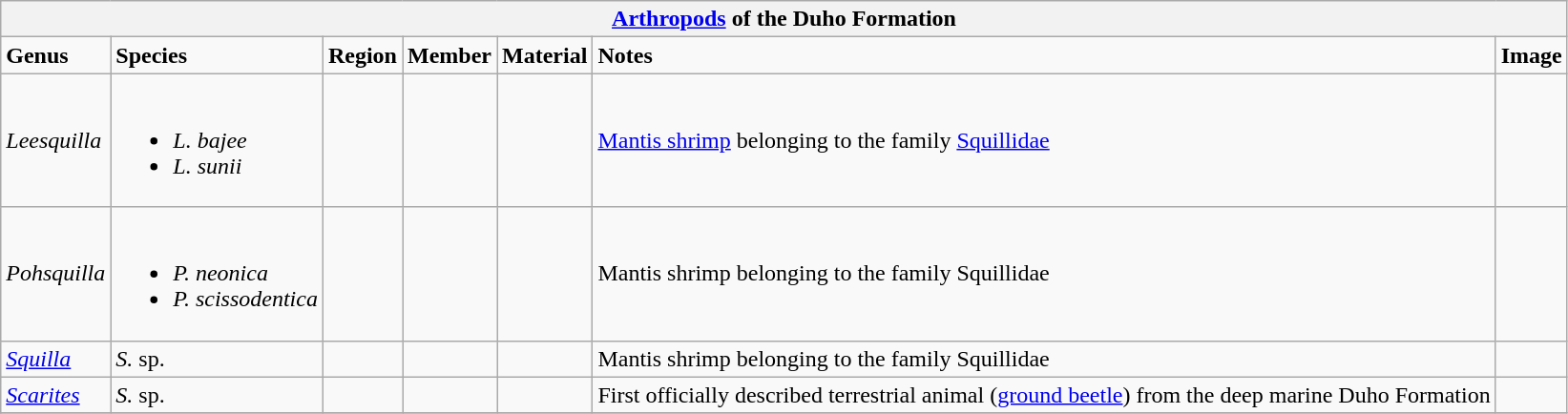<table class="wikitable">
<tr>
<th colspan="7"><a href='#'>Arthropods</a> of the Duho Formation</th>
</tr>
<tr>
<td><strong>Genus</strong></td>
<td><strong>Species</strong></td>
<td><strong>Region</strong></td>
<td><strong>Member</strong></td>
<td><strong>Material</strong></td>
<td><strong>Notes</strong></td>
<td><strong>Image</strong></td>
</tr>
<tr>
<td><em>Leesquilla</em></td>
<td><br><ul><li><em>L. bajee</em></li><li><em>L. sunii</em></li></ul></td>
<td></td>
<td></td>
<td></td>
<td><a href='#'>Mantis shrimp</a> belonging to the family <a href='#'>Squillidae</a></td>
<td></td>
</tr>
<tr>
<td><em>Pohsquilla</em></td>
<td><br><ul><li><em>P. neonica</em></li><li><em>P. scissodentica</em></li></ul></td>
<td></td>
<td></td>
<td></td>
<td>Mantis shrimp belonging to the family Squillidae</td>
<td></td>
</tr>
<tr>
<td><em><a href='#'>Squilla</a></em></td>
<td><em>S.</em> sp.</td>
<td></td>
<td></td>
<td></td>
<td>Mantis shrimp belonging to the family Squillidae</td>
<td></td>
</tr>
<tr>
<td><em><a href='#'>Scarites</a></em></td>
<td><em>S.</em> sp.</td>
<td></td>
<td></td>
<td></td>
<td>First officially described terrestrial animal (<a href='#'>ground beetle</a>) from the deep marine Duho Formation</td>
<td></td>
</tr>
<tr>
</tr>
</table>
